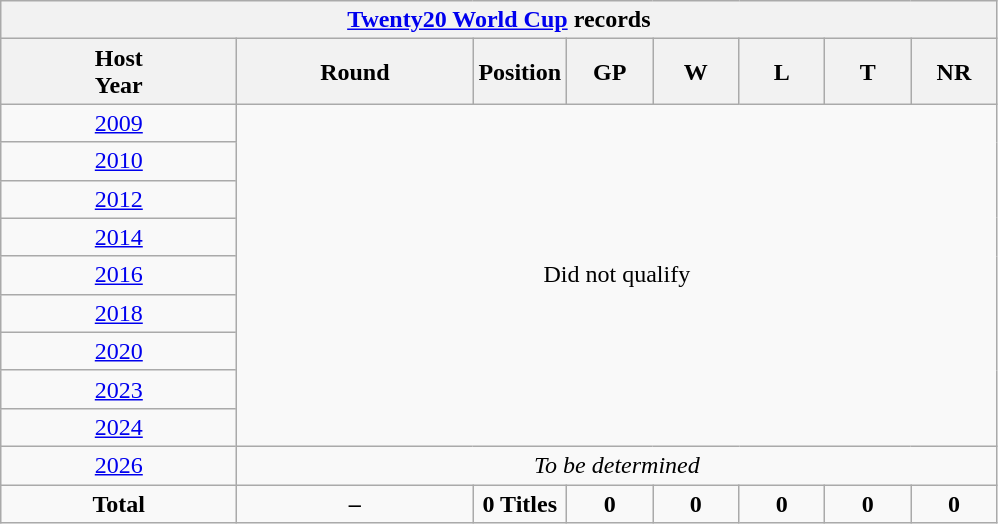<table class="wikitable" style="text-align: center; width=900px;">
<tr>
<th colspan="8"><a href='#'>Twenty20 World Cup</a> records</th>
</tr>
<tr>
<th width=150>Host<br>Year</th>
<th width=150>Round</th>
<th width=50>Position</th>
<th width=50>GP</th>
<th width=50>W</th>
<th width=50>L</th>
<th width=50>T</th>
<th width=50>NR</th>
</tr>
<tr>
<td> <a href='#'>2009</a></td>
<td colspan=7  rowspan=9>Did not qualify</td>
</tr>
<tr>
<td> <a href='#'>2010</a></td>
</tr>
<tr>
<td> <a href='#'>2012</a></td>
</tr>
<tr>
<td> <a href='#'>2014</a></td>
</tr>
<tr>
<td> <a href='#'>2016</a></td>
</tr>
<tr>
<td> <a href='#'>2018</a></td>
</tr>
<tr>
<td> <a href='#'>2020</a></td>
</tr>
<tr>
<td> <a href='#'>2023</a></td>
</tr>
<tr>
<td> <a href='#'>2024</a></td>
</tr>
<tr>
<td> <a href='#'>2026</a></td>
<td colspan="7"><em>To be determined</em></td>
</tr>
<tr>
<td><strong>Total</strong></td>
<td><strong>–</strong></td>
<td><strong>0 Titles</strong></td>
<td><strong>0</strong></td>
<td><strong>0</strong></td>
<td><strong>0</strong></td>
<td><strong>0</strong></td>
<td><strong>0</strong></td>
</tr>
</table>
